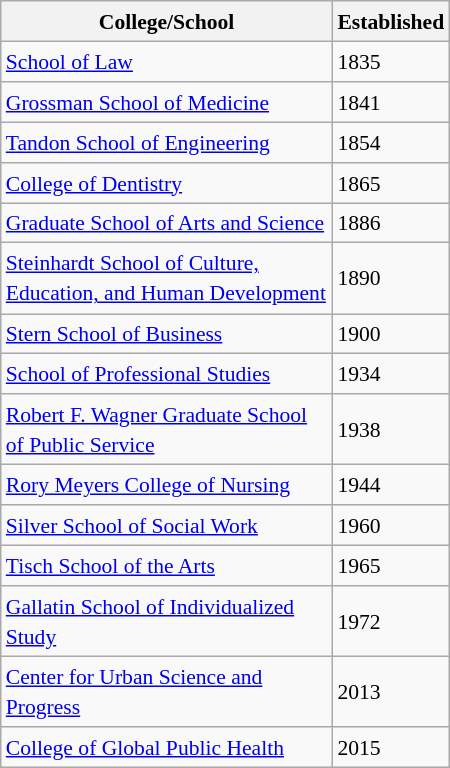<table class="wikitable floatright" style="font-size:90%; line-height:1.4em; max-width:300px;">
<tr>
<th>College/School</th>
<th>Established</th>
</tr>
<tr>
<td><a href='#'>School of Law</a></td>
<td>1835</td>
</tr>
<tr>
<td><a href='#'>Grossman School of Medicine</a></td>
<td>1841</td>
</tr>
<tr>
<td><a href='#'>Tandon School of Engineering</a></td>
<td>1854</td>
</tr>
<tr>
<td><a href='#'>College of Dentistry</a></td>
<td>1865</td>
</tr>
<tr>
<td><a href='#'>Graduate School of Arts and Science</a></td>
<td>1886</td>
</tr>
<tr>
<td><a href='#'>Steinhardt School of Culture, Education, and Human Development</a></td>
<td>1890</td>
</tr>
<tr>
<td><a href='#'>Stern School of Business</a></td>
<td>1900</td>
</tr>
<tr>
<td><a href='#'>School of Professional Studies</a></td>
<td>1934</td>
</tr>
<tr>
<td><a href='#'>Robert F. Wagner Graduate School of Public Service</a></td>
<td>1938</td>
</tr>
<tr>
<td><a href='#'>Rory Meyers College of Nursing</a></td>
<td>1944</td>
</tr>
<tr>
<td><a href='#'>Silver School of Social Work</a></td>
<td>1960</td>
</tr>
<tr>
<td><a href='#'>Tisch School of the Arts</a></td>
<td>1965</td>
</tr>
<tr>
<td><a href='#'>Gallatin School of Individualized Study</a></td>
<td>1972</td>
</tr>
<tr>
<td><a href='#'>Center for Urban Science and Progress</a></td>
<td>2013</td>
</tr>
<tr>
<td><a href='#'>College of Global Public Health</a></td>
<td>2015</td>
</tr>
</table>
